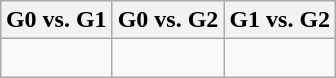<table class="wikitable" style="margin: 1em auto 1em auto">
<tr>
<th>G0 vs. G1</th>
<th>G0 vs. G2</th>
<th>G1 vs. G2</th>
</tr>
<tr>
<td style="padding-left:1em;padding-right:1em;"><br></td>
<td style="padding-left:1em;padding-right:1em;"><br></td>
<td style="padding-left:1em;padding-right:1em;"><br></td>
</tr>
</table>
